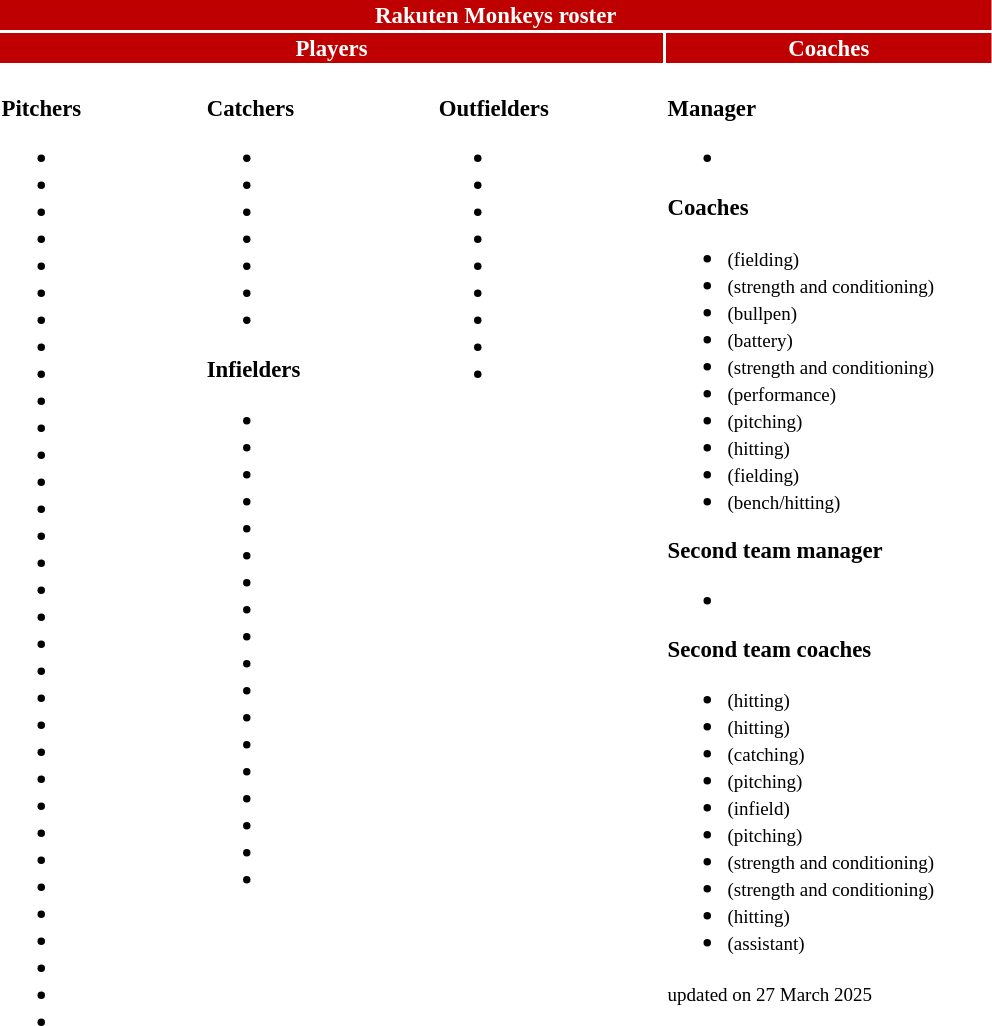<table class = "toccolours" style = "font-size: 95%;">
<tr>
<th colspan = 9 style="background:#bf0000; color: white; text-align: center;">Rakuten Monkeys roster</th>
</tr>
<tr style = "vertical-align:top;">
<td colspan = "6" style="background-color:#bf0000; color: white; text-align: center;" width="440"><strong>Players</strong></td>
<td colspan = "2" style="background-color:#bf0000; color: white; text-align: center;" width="215"><strong>Coaches</strong></td>
</tr>
<tr>
<td style="vertical-align:top;"><br><strong>Pitchers</strong><ul><li></li><li></li><li></li><li></li><li></li><li></li><li></li><li></li><li></li><li></li><li></li><li></li><li></li><li></li><li></li><li></li><li></li><li></li><li></li><li></li><li></li><li></li><li></li><li></li><li></li><li></li><li></li><li></li><li></li><li></li><li></li><li></li><li></li></ul></td>
<td width = "25px"></td>
<td style = "vertical-align:top;"><br><strong>Catchers</strong><ul><li></li><li></li><li></li><li></li><li></li><li></li><li></li></ul><strong>Infielders</strong><ul><li></li><li></li><li></li><li></li><li></li><li></li><li></li><li></li><li></li><li></li><li></li><li></li><li></li><li></li><li></li><li></li><li></li><li></li></ul></td>
<td width = "25px"></td>
<td style = "vertical-align:top;"><br><strong>Outfielders</strong><ul><li></li><li></li><li></li><li></li><li></li><li></li><li></li><li></li><li></li></ul></td>
<td style = "vertical-align:top;"></td>
<td style = "vertical-align:top;"><br><strong>Manager</strong><ul><li></li></ul><strong>Coaches</strong><ul><li> <small> (fielding)</small></li><li> <small> (strength and conditioning)</small></li><li> <small> (bullpen)</small></li><li> <small> (battery)</small></li><li> <small> (strength and conditioning)</small></li><li> <small>(performance)</small></li><li> <small>(pitching)</small></li><li><small>(hitting)</small></li><li> <small>(fielding)</small></li><li> <small>(bench/hitting)</small></li></ul><strong>Second team manager</strong><ul><li></li></ul><strong>Second team coaches</strong><ul><li> <small>(hitting)</small></li><li> <small>(hitting)</small></li><li> <small>(catching)</small></li><li> <small>(pitching)</small></li><li> <small>(infield)</small></li><li> <small>(pitching)</small></li><li> <small>(strength and conditioning)</small></li><li> <small>(strength and conditioning)</small></li><li> <small>(hitting)</small></li><li> <small>(assistant)</small></li></ul><small><span>  </span> updated on 27 March 2025 </small></td>
</tr>
</table>
